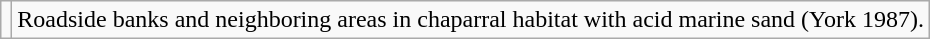<table class="wikitable">
<tr>
<td></td>
<td>Roadside banks and neighboring areas in chaparral habitat with acid marine sand (York 1987).</td>
</tr>
</table>
